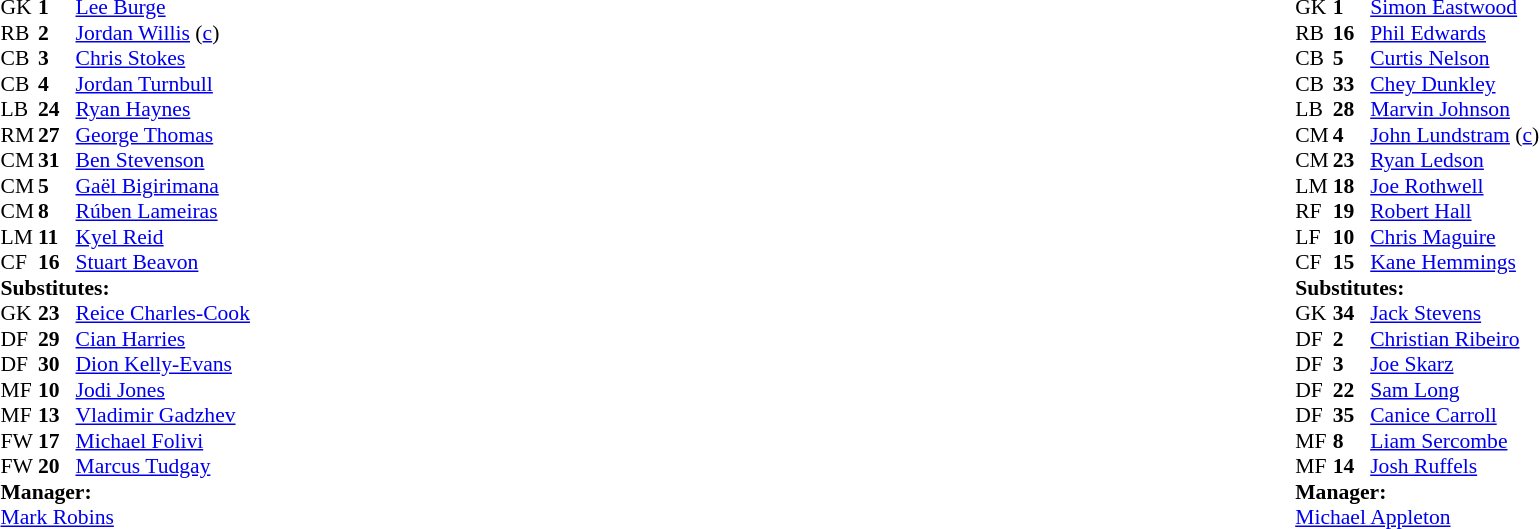<table style="width:100%">
<tr>
<td style="vertical-align:top; width:50%"><br><table cellspacing="0" cellpadding="0" style="font-size:90%">
<tr>
<th width=25></th>
<th width=25></th>
</tr>
<tr>
<td>GK</td>
<td><strong>1</strong></td>
<td> <a href='#'>Lee Burge</a></td>
</tr>
<tr>
<td>RB</td>
<td><strong>2</strong></td>
<td> <a href='#'>Jordan Willis</a> (<a href='#'>c</a>)</td>
<td></td>
<td></td>
</tr>
<tr>
<td>CB</td>
<td><strong>3</strong></td>
<td> <a href='#'>Chris Stokes</a></td>
</tr>
<tr>
<td>CB</td>
<td><strong>4</strong></td>
<td> <a href='#'>Jordan Turnbull</a></td>
</tr>
<tr>
<td>LB</td>
<td><strong>24</strong></td>
<td> <a href='#'>Ryan Haynes</a></td>
</tr>
<tr>
<td>RM</td>
<td><strong>27</strong></td>
<td> <a href='#'>George Thomas</a></td>
<td></td>
<td></td>
</tr>
<tr>
<td>CM</td>
<td><strong>31</strong></td>
<td> <a href='#'>Ben Stevenson</a></td>
</tr>
<tr>
<td>CM</td>
<td><strong>5</strong></td>
<td> <a href='#'>Gaël Bigirimana</a></td>
<td></td>
<td></td>
</tr>
<tr>
<td>CM</td>
<td><strong>8</strong></td>
<td> <a href='#'>Rúben Lameiras</a></td>
</tr>
<tr>
<td>LM</td>
<td><strong>11</strong></td>
<td> <a href='#'>Kyel Reid</a></td>
</tr>
<tr>
<td>CF</td>
<td><strong>16</strong></td>
<td> <a href='#'>Stuart Beavon</a></td>
<td></td>
<td></td>
</tr>
<tr>
<td colspan="3"><strong>Substitutes:</strong></td>
</tr>
<tr>
<td>GK</td>
<td><strong>23</strong></td>
<td> <a href='#'>Reice Charles-Cook</a></td>
</tr>
<tr>
<td>DF</td>
<td><strong>29</strong></td>
<td> <a href='#'>Cian Harries</a></td>
</tr>
<tr>
<td>DF</td>
<td><strong>30</strong></td>
<td> <a href='#'>Dion Kelly-Evans</a></td>
<td></td>
<td></td>
</tr>
<tr>
<td>MF</td>
<td><strong>10</strong></td>
<td> <a href='#'>Jodi Jones</a></td>
<td></td>
<td></td>
</tr>
<tr>
<td>MF</td>
<td><strong>13</strong></td>
<td> <a href='#'>Vladimir Gadzhev</a></td>
</tr>
<tr>
<td>FW</td>
<td><strong>17</strong></td>
<td> <a href='#'>Michael Folivi</a></td>
</tr>
<tr>
<td>FW</td>
<td><strong>20</strong></td>
<td> <a href='#'>Marcus Tudgay</a></td>
<td></td>
<td></td>
</tr>
<tr>
<td colspan="3"><strong>Manager:</strong></td>
</tr>
<tr>
<td colspan="4"> <a href='#'>Mark Robins</a></td>
</tr>
</table>
</td>
<td style="vertical-align:top; width:50%"><br><table cellspacing="0" cellpadding="0" style="font-size:90%; margin:auto">
<tr>
<th width=25></th>
<th width=25></th>
</tr>
<tr>
<td>GK</td>
<td><strong>1</strong></td>
<td> <a href='#'>Simon Eastwood</a></td>
</tr>
<tr>
<td>RB</td>
<td><strong>16</strong></td>
<td> <a href='#'>Phil Edwards</a></td>
</tr>
<tr>
<td>CB</td>
<td><strong>5</strong></td>
<td> <a href='#'>Curtis Nelson</a></td>
</tr>
<tr>
<td>CB</td>
<td><strong>33</strong></td>
<td> <a href='#'>Chey Dunkley</a></td>
<td></td>
<td></td>
</tr>
<tr>
<td>LB</td>
<td><strong>28</strong></td>
<td> <a href='#'>Marvin Johnson</a></td>
</tr>
<tr>
<td>CM</td>
<td><strong>4</strong></td>
<td> <a href='#'>John Lundstram</a> (<a href='#'>c</a>)</td>
</tr>
<tr>
<td>CM</td>
<td><strong>23</strong></td>
<td> <a href='#'>Ryan Ledson</a></td>
<td></td>
<td></td>
</tr>
<tr>
<td>LM</td>
<td><strong>18</strong></td>
<td> <a href='#'>Joe Rothwell</a></td>
<td></td>
<td></td>
</tr>
<tr>
<td>RF</td>
<td><strong>19</strong></td>
<td> <a href='#'>Robert Hall</a></td>
</tr>
<tr>
<td>LF</td>
<td><strong>10</strong></td>
<td> <a href='#'>Chris Maguire</a></td>
</tr>
<tr>
<td>CF</td>
<td><strong>15</strong></td>
<td> <a href='#'>Kane Hemmings</a></td>
</tr>
<tr>
<td colspan="3"><strong>Substitutes:</strong></td>
</tr>
<tr>
<td>GK</td>
<td><strong>34</strong></td>
<td> <a href='#'>Jack Stevens</a></td>
</tr>
<tr>
<td>DF</td>
<td><strong>2</strong></td>
<td> <a href='#'>Christian Ribeiro</a></td>
</tr>
<tr>
<td>DF</td>
<td><strong>3</strong></td>
<td> <a href='#'>Joe Skarz</a></td>
</tr>
<tr>
<td>DF</td>
<td><strong>22</strong></td>
<td> <a href='#'>Sam Long</a></td>
</tr>
<tr>
<td>DF</td>
<td><strong>35</strong></td>
<td> <a href='#'>Canice Carroll</a></td>
</tr>
<tr>
<td>MF</td>
<td><strong>8</strong></td>
<td> <a href='#'>Liam Sercombe</a></td>
<td></td>
<td></td>
</tr>
<tr>
<td>MF</td>
<td><strong>14</strong></td>
<td> <a href='#'>Josh Ruffels</a></td>
<td></td>
<td></td>
</tr>
<tr>
<td colspan=3><strong>Manager:</strong></td>
</tr>
<tr>
<td colspan=4> <a href='#'>Michael Appleton</a></td>
</tr>
</table>
</td>
</tr>
</table>
